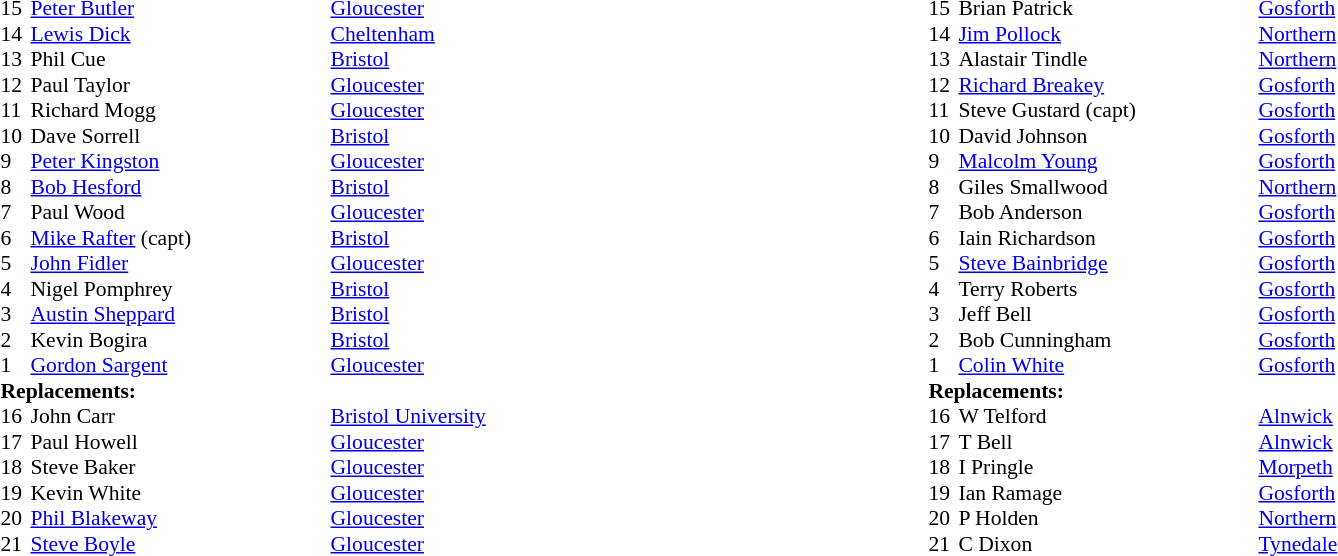<table width="80%">
<tr>
<td valign="top" width="50%"><br><table style="font-size: 90%" cellspacing="0" cellpadding="0">
<tr>
<th width="20"></th>
<th width="200"></th>
</tr>
<tr>
<td>15</td>
<td><a href='#'>Peter Butler</a></td>
<td><a href='#'>Gloucester</a></td>
</tr>
<tr>
<td>14</td>
<td><a href='#'>Lewis Dick</a></td>
<td><a href='#'>Cheltenham</a></td>
</tr>
<tr>
<td>13</td>
<td>Phil Cue</td>
<td><a href='#'>Bristol</a></td>
</tr>
<tr>
<td>12</td>
<td>Paul Taylor</td>
<td><a href='#'>Gloucester</a></td>
</tr>
<tr>
<td>11</td>
<td>Richard Mogg</td>
<td><a href='#'>Gloucester</a></td>
</tr>
<tr>
<td>10</td>
<td>Dave Sorrell</td>
<td><a href='#'>Bristol</a></td>
</tr>
<tr>
<td>9</td>
<td><a href='#'>Peter Kingston</a></td>
<td><a href='#'>Gloucester</a></td>
</tr>
<tr>
<td>8</td>
<td><a href='#'>Bob Hesford</a></td>
<td><a href='#'>Bristol</a></td>
</tr>
<tr>
<td>7</td>
<td>Paul Wood</td>
<td><a href='#'>Gloucester</a></td>
</tr>
<tr>
<td>6</td>
<td><a href='#'>Mike Rafter</a> (capt)</td>
<td><a href='#'>Bristol</a></td>
</tr>
<tr>
<td>5</td>
<td><a href='#'>John Fidler</a></td>
<td><a href='#'>Gloucester</a></td>
</tr>
<tr>
<td>4</td>
<td>Nigel Pomphrey</td>
<td><a href='#'>Bristol</a></td>
</tr>
<tr>
<td>3</td>
<td><a href='#'>Austin Sheppard</a></td>
<td><a href='#'>Bristol</a></td>
</tr>
<tr>
<td>2</td>
<td>Kevin Bogira</td>
<td><a href='#'>Bristol</a></td>
</tr>
<tr>
<td>1</td>
<td><a href='#'>Gordon Sargent</a></td>
<td><a href='#'>Gloucester</a></td>
</tr>
<tr>
<td colspan=3><strong>Replacements:</strong></td>
</tr>
<tr>
<td>16</td>
<td>John Carr</td>
<td><a href='#'>Bristol University</a></td>
</tr>
<tr>
<td>17</td>
<td>Paul Howell</td>
<td><a href='#'>Gloucester</a></td>
</tr>
<tr>
<td>18</td>
<td>Steve Baker</td>
<td><a href='#'>Gloucester</a></td>
</tr>
<tr>
<td>19</td>
<td>Kevin White</td>
<td><a href='#'>Gloucester</a></td>
</tr>
<tr>
<td>20</td>
<td><a href='#'>Phil Blakeway</a></td>
<td><a href='#'>Gloucester</a></td>
</tr>
<tr>
<td>21</td>
<td><a href='#'>Steve Boyle</a></td>
<td><a href='#'>Gloucester</a></td>
</tr>
<tr>
</tr>
</table>
</td>
<td valign="top" width="50%"><br><table style="font-size: 90%" cellspacing="0" cellpadding="0" align="center">
<tr>
<th width="20"></th>
<th width="200"></th>
</tr>
<tr>
<td>15</td>
<td>Brian Patrick</td>
<td><a href='#'>Gosforth</a></td>
</tr>
<tr>
<td>14</td>
<td><a href='#'>Jim Pollock</a></td>
<td><a href='#'>Northern</a></td>
</tr>
<tr>
<td>13</td>
<td>Alastair Tindle</td>
<td><a href='#'>Northern</a></td>
</tr>
<tr>
<td>12</td>
<td><a href='#'>Richard Breakey</a></td>
<td><a href='#'>Gosforth</a></td>
</tr>
<tr>
<td>11</td>
<td>Steve Gustard (capt)</td>
<td><a href='#'>Gosforth</a></td>
</tr>
<tr>
<td>10</td>
<td>David Johnson</td>
<td><a href='#'>Gosforth</a></td>
</tr>
<tr>
<td>9</td>
<td><a href='#'>Malcolm Young</a></td>
<td><a href='#'>Gosforth</a></td>
</tr>
<tr>
<td>8</td>
<td>Giles Smallwood</td>
<td><a href='#'>Northern</a></td>
</tr>
<tr>
<td>7</td>
<td>Bob Anderson</td>
<td><a href='#'>Gosforth</a></td>
</tr>
<tr>
<td>6</td>
<td>Iain Richardson</td>
<td><a href='#'>Gosforth</a></td>
</tr>
<tr>
<td>5</td>
<td><a href='#'>Steve Bainbridge</a></td>
<td><a href='#'>Gosforth</a></td>
</tr>
<tr>
<td>4</td>
<td>Terry Roberts</td>
<td><a href='#'>Gosforth</a></td>
</tr>
<tr>
<td>3</td>
<td>Jeff Bell</td>
<td><a href='#'>Gosforth</a></td>
</tr>
<tr>
<td>2</td>
<td>Bob Cunningham</td>
<td><a href='#'>Gosforth</a></td>
</tr>
<tr>
<td>1</td>
<td><a href='#'>Colin White</a></td>
<td><a href='#'>Gosforth</a></td>
</tr>
<tr>
<td colspan=3><strong>Replacements:</strong></td>
</tr>
<tr>
<td>16</td>
<td>W Telford</td>
<td><a href='#'>Alnwick</a></td>
</tr>
<tr>
<td>17</td>
<td>T Bell</td>
<td><a href='#'>Alnwick</a></td>
</tr>
<tr>
<td>18</td>
<td>I Pringle</td>
<td><a href='#'>Morpeth</a></td>
</tr>
<tr>
<td>19</td>
<td>Ian Ramage</td>
<td><a href='#'>Gosforth</a></td>
</tr>
<tr>
<td>20</td>
<td>P Holden</td>
<td><a href='#'>Northern</a></td>
</tr>
<tr>
<td>21</td>
<td>C Dixon</td>
<td><a href='#'>Tynedale</a></td>
</tr>
<tr>
</tr>
</table>
</td>
</tr>
</table>
